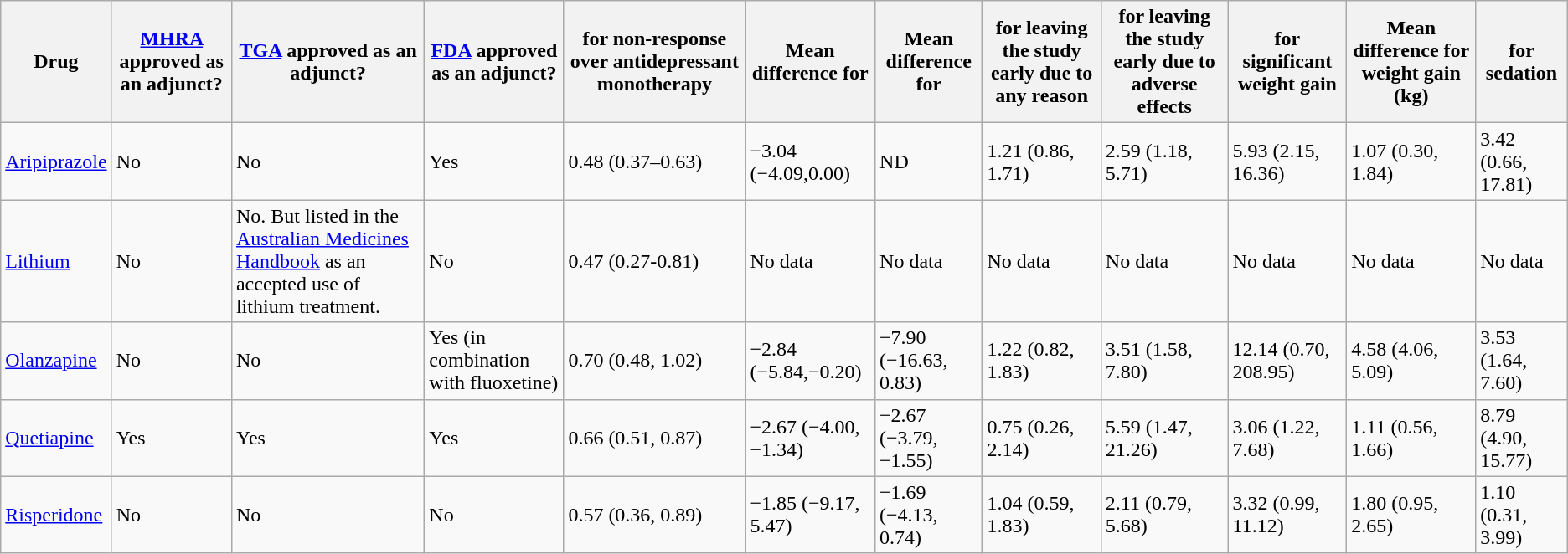<table class="wikitable">
<tr>
<th>Drug</th>
<th><a href='#'>MHRA</a> approved as an adjunct?</th>
<th><a href='#'>TGA</a> approved as an adjunct?</th>
<th><a href='#'>FDA</a> approved as an adjunct?</th>
<th><a href='#'></a> for non-response over antidepressant monotherapy</th>
<th>Mean difference for <a href='#'></a></th>
<th>Mean difference for <a href='#'></a></th>
<th><a href='#'></a> for leaving the study early due to any reason</th>
<th><a href='#'></a> for leaving the study early due to adverse effects</th>
<th><a href='#'></a> for significant weight gain</th>
<th>Mean difference for weight gain (kg)</th>
<th><a href='#'></a> for sedation</th>
</tr>
<tr>
<td><a href='#'>Aripiprazole</a></td>
<td>No</td>
<td>No</td>
<td>Yes</td>
<td>0.48 (0.37–0.63)</td>
<td>−3.04 (−4.09,0.00)</td>
<td>ND</td>
<td>1.21 (0.86, 1.71)</td>
<td>2.59 (1.18, 5.71)</td>
<td>5.93 (2.15, 16.36)</td>
<td>1.07 (0.30, 1.84)</td>
<td>3.42 (0.66, 17.81)</td>
</tr>
<tr>
<td><a href='#'>Lithium</a></td>
<td>No</td>
<td>No. But listed in the <a href='#'>Australian Medicines Handbook</a> as an accepted use of lithium treatment.</td>
<td>No</td>
<td>0.47 (0.27-0.81)</td>
<td>No data</td>
<td>No data</td>
<td>No data</td>
<td>No data</td>
<td>No data</td>
<td>No data</td>
<td>No data</td>
</tr>
<tr>
<td><a href='#'>Olanzapine</a></td>
<td>No</td>
<td>No</td>
<td>Yes (in combination with fluoxetine)</td>
<td>0.70 (0.48, 1.02)</td>
<td>−2.84 (−5.84,−0.20)</td>
<td>−7.90 (−16.63, 0.83)</td>
<td>1.22 (0.82, 1.83)</td>
<td>3.51 (1.58, 7.80)</td>
<td>12.14 (0.70, 208.95)</td>
<td>4.58 (4.06, 5.09)</td>
<td>3.53 (1.64, 7.60)</td>
</tr>
<tr>
<td><a href='#'>Quetiapine</a></td>
<td>Yes</td>
<td>Yes</td>
<td>Yes</td>
<td>0.66 (0.51, 0.87)</td>
<td>−2.67 (−4.00, −1.34)</td>
<td>−2.67 (−3.79, −1.55)</td>
<td>0.75 (0.26, 2.14)</td>
<td>5.59 (1.47, 21.26)</td>
<td>3.06 (1.22, 7.68)</td>
<td>1.11 (0.56, 1.66)</td>
<td>8.79 (4.90, 15.77)</td>
</tr>
<tr>
<td><a href='#'>Risperidone</a></td>
<td>No</td>
<td>No</td>
<td>No</td>
<td>0.57 (0.36, 0.89)</td>
<td>−1.85 (−9.17, 5.47)</td>
<td>−1.69 (−4.13, 0.74)</td>
<td>1.04 (0.59, 1.83)</td>
<td>2.11 (0.79, 5.68)</td>
<td>3.32 (0.99, 11.12)</td>
<td>1.80 (0.95, 2.65)</td>
<td>1.10 (0.31, 3.99)</td>
</tr>
</table>
